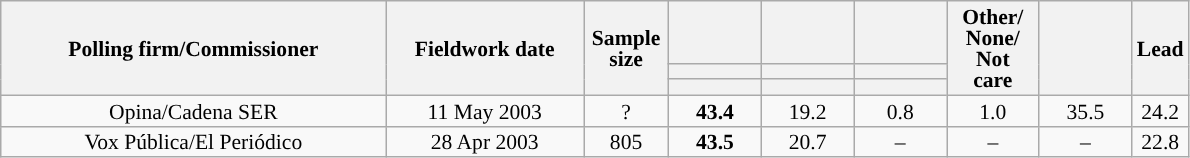<table class="wikitable collapsible collapsed" style="text-align:center; font-size:90%; line-height:14px;">
<tr style="height:42px;">
<th style="width:250px;" rowspan="3">Polling firm/Commissioner</th>
<th style="width:125px;" rowspan="3">Fieldwork date</th>
<th style="width:50px;" rowspan="3">Sample size</th>
<th style="width:55px;"></th>
<th style="width:55px;"></th>
<th style="width:55px;"></th>
<th style="width:55px;" rowspan="3">Other/<br>None/<br>Not<br>care</th>
<th style="width:55px;" rowspan="3"></th>
<th style="width:30px;" rowspan="3">Lead</th>
</tr>
<tr>
<th style="color:inherit;background:"></th>
<th style="color:inherit;background:"></th>
<th style="color:inherit;background:"></th>
</tr>
<tr>
<th></th>
<th></th>
<th></th>
</tr>
<tr>
<td>Opina/Cadena SER</td>
<td>11 May 2003</td>
<td>?</td>
<td><strong>43.4</strong></td>
<td>19.2</td>
<td>0.8</td>
<td>1.0</td>
<td>35.5</td>
<td style="background:">24.2</td>
</tr>
<tr>
<td>Vox Pública/El Periódico</td>
<td>28 Apr 2003</td>
<td>805</td>
<td><strong>43.5</strong></td>
<td>20.7</td>
<td>–</td>
<td>–</td>
<td>–</td>
<td style="background:">22.8</td>
</tr>
</table>
